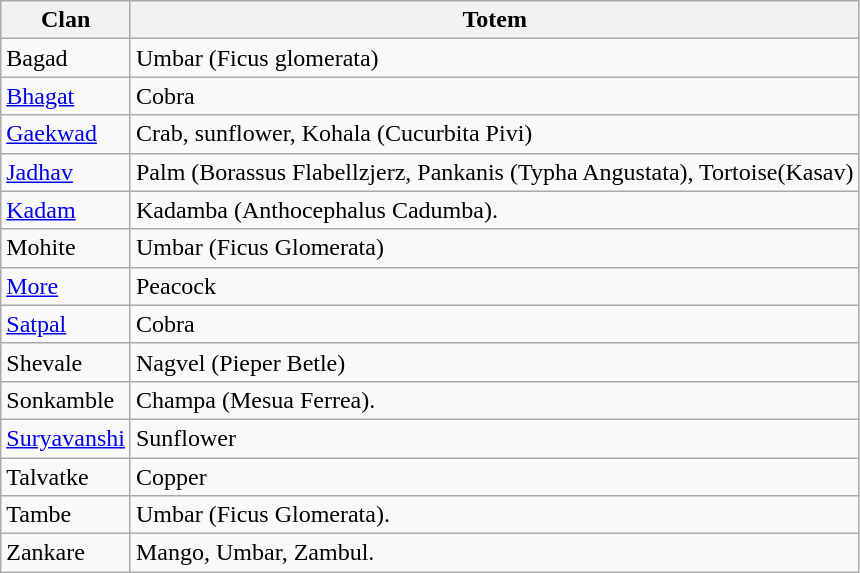<table class="wikitable">
<tr>
<th>Clan</th>
<th>Totem</th>
</tr>
<tr>
<td>Bagad</td>
<td>Umbar (Ficus glomerata)</td>
</tr>
<tr>
<td><a href='#'>Bhagat</a></td>
<td>Cobra</td>
</tr>
<tr>
<td><a href='#'>Gaekwad</a></td>
<td>Crab, sunflower, Kohala (Cucurbita Pivi)</td>
</tr>
<tr>
<td><a href='#'>Jadhav</a></td>
<td>Palm (Borassus Flabellzjerz, Pankanis (Typha Angustata), Tortoise(Kasav)</td>
</tr>
<tr>
<td><a href='#'>Kadam</a></td>
<td>Kadamba (Anthocephalus Cadumba).</td>
</tr>
<tr>
<td>Mohite</td>
<td>Umbar (Ficus Glomerata)</td>
</tr>
<tr>
<td><a href='#'>More</a></td>
<td>Peacock</td>
</tr>
<tr>
<td><a href='#'>Satpal</a></td>
<td>Cobra</td>
</tr>
<tr>
<td>Shevale</td>
<td>Nagvel (Pieper Betle)</td>
</tr>
<tr>
<td>Sonkamble</td>
<td>Champa (Mesua Ferrea).</td>
</tr>
<tr>
<td><a href='#'>Suryavanshi</a></td>
<td>Sunflower</td>
</tr>
<tr>
<td>Talvatke</td>
<td>Copper</td>
</tr>
<tr>
<td>Tambe</td>
<td>Umbar (Ficus Glomerata).</td>
</tr>
<tr>
<td>Zankare</td>
<td>Mango, Umbar, Zambul.</td>
</tr>
</table>
